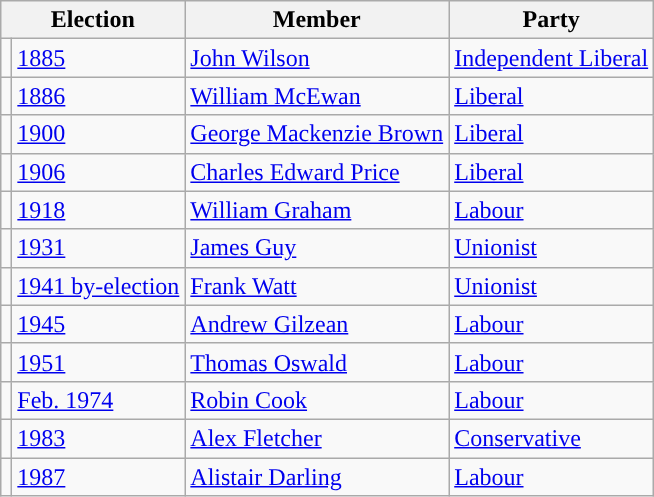<table class="wikitable">
<tr>
<th colspan="2">Election</th>
<th>Member</th>
<th>Party</th>
</tr>
<tr>
<td style="color:inherit;background-color: "></td>
<td><a href='#'>1885</a></td>
<td><a href='#'>John Wilson</a></td>
<td><a href='#'>Independent Liberal</a></td>
</tr>
<tr>
<td style="color:inherit;background-color: "></td>
<td><a href='#'>1886</a></td>
<td><a href='#'>William McEwan</a></td>
<td><a href='#'>Liberal</a></td>
</tr>
<tr>
<td style="color:inherit;background-color: "></td>
<td><a href='#'>1900</a></td>
<td><a href='#'>George Mackenzie Brown</a></td>
<td><a href='#'>Liberal</a></td>
</tr>
<tr>
<td style="color:inherit;background-color: "></td>
<td><a href='#'>1906</a></td>
<td><a href='#'>Charles Edward Price</a></td>
<td><a href='#'>Liberal</a></td>
</tr>
<tr>
<td style="color:inherit;background-color: "></td>
<td><a href='#'>1918</a></td>
<td><a href='#'>William Graham</a></td>
<td><a href='#'>Labour</a></td>
</tr>
<tr>
<td style="color:inherit;background-color: "></td>
<td><a href='#'>1931</a></td>
<td><a href='#'>James Guy</a></td>
<td><a href='#'>Unionist</a></td>
</tr>
<tr>
<td style="color:inherit;background-color: "></td>
<td><a href='#'>1941 by-election</a></td>
<td><a href='#'>Frank Watt</a></td>
<td><a href='#'>Unionist</a></td>
</tr>
<tr>
<td style="color:inherit;background-color: "></td>
<td><a href='#'>1945</a></td>
<td><a href='#'>Andrew Gilzean</a></td>
<td><a href='#'>Labour</a></td>
</tr>
<tr>
<td style="color:inherit;background-color: "></td>
<td><a href='#'>1951</a></td>
<td><a href='#'>Thomas Oswald</a></td>
<td><a href='#'>Labour</a></td>
</tr>
<tr>
<td style="color:inherit;background-color: "></td>
<td><a href='#'>Feb. 1974</a></td>
<td><a href='#'>Robin Cook</a></td>
<td><a href='#'>Labour</a></td>
</tr>
<tr>
<td style="color:inherit;background-color: "></td>
<td><a href='#'>1983</a></td>
<td><a href='#'>Alex Fletcher</a></td>
<td><a href='#'>Conservative</a></td>
</tr>
<tr>
<td style="color:inherit;background-color: "></td>
<td><a href='#'>1987</a></td>
<td><a href='#'>Alistair Darling</a></td>
<td><a href='#'>Labour</a></td>
</tr>
</table>
